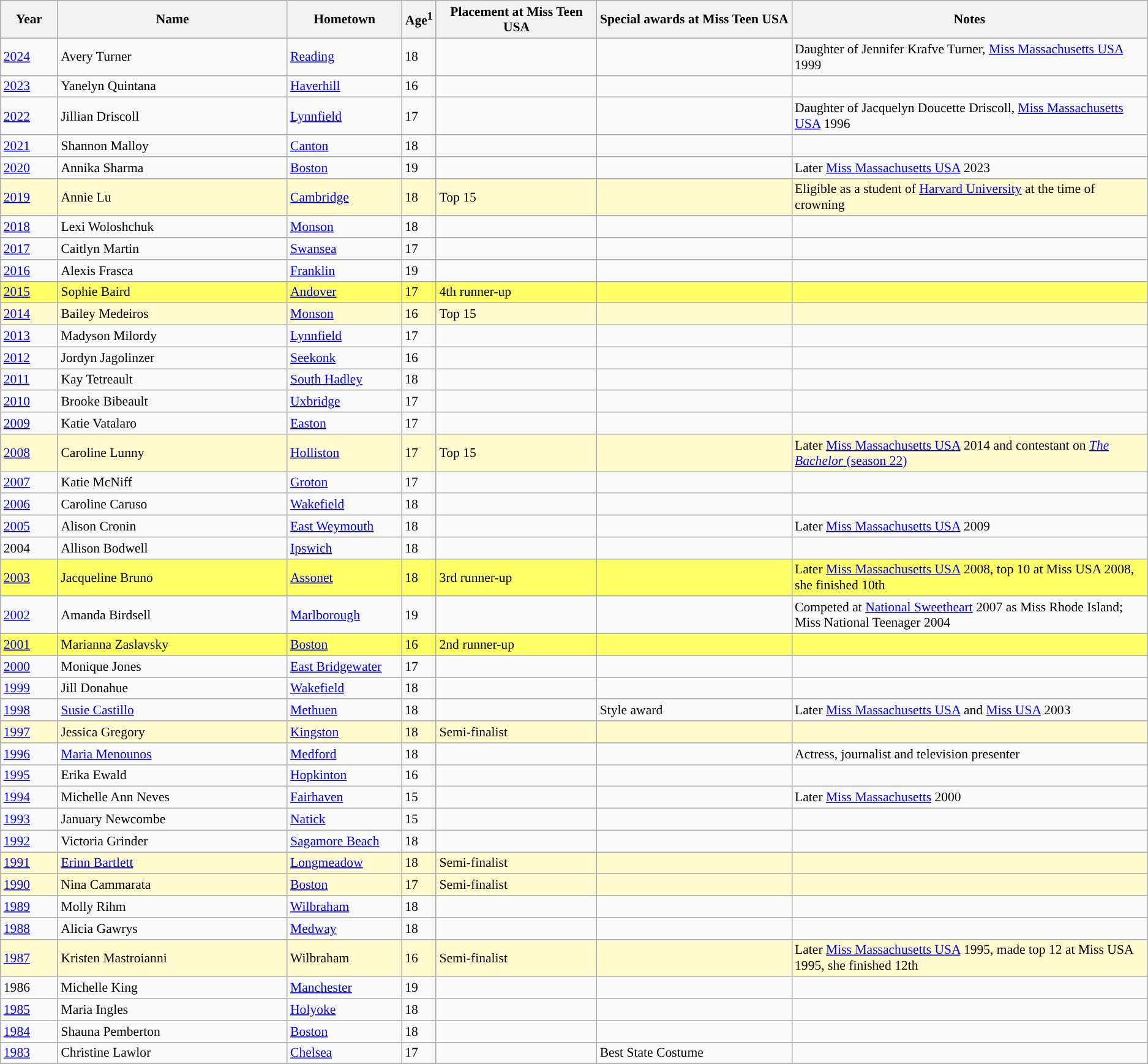<table class="wikitable sortable" style="font-size:90%;">
<tr bgcolor="#efefef">
<th width=5%>Year</th>
<th width=20%>Name</th>
<th width=10%>Hometown</th>
<th width=3%>Age<sup>1</sup></th>
<th width=14%>Placement at Miss Teen USA</th>
<th width=17%>Special awards at Miss Teen  USA</th>
<th width=31%>Notes</th>
</tr>
<tr>
<td><a href='#'>2024</a></td>
<td>Avery Turner</td>
<td><a href='#'>Reading</a></td>
<td>18</td>
<td></td>
<td></td>
<td>Daughter of Jennifer Krafve Turner, <a href='#'>Miss Massachusetts USA</a> 1999</td>
</tr>
<tr>
<td><a href='#'>2023</a></td>
<td>Yanelyn Quintana</td>
<td><a href='#'>Haverhill</a></td>
<td>16</td>
<td></td>
<td></td>
<td></td>
</tr>
<tr>
<td><a href='#'>2022</a></td>
<td>Jillian Driscoll</td>
<td><a href='#'>Lynnfield</a></td>
<td>17</td>
<td></td>
<td></td>
<td>Daughter of Jacquelyn Doucette Driscoll, <a href='#'>Miss Massachusetts USA</a> 1996</td>
</tr>
<tr>
<td><a href='#'>2021</a></td>
<td>Shannon Malloy</td>
<td><a href='#'>Canton</a></td>
<td>18</td>
<td></td>
<td></td>
<td></td>
</tr>
<tr>
<td><a href='#'>2020</a></td>
<td>Annika Sharma</td>
<td><a href='#'>Boston</a></td>
<td>19</td>
<td></td>
<td></td>
<td>Later <a href='#'>Miss Massachusetts USA</a> 2023</td>
</tr>
<tr style="background-color:#FFFACD;">
<td><a href='#'>2019</a></td>
<td>Annie Lu</td>
<td><a href='#'>Cambridge</a></td>
<td>18</td>
<td>Top 15</td>
<td></td>
<td>Eligible as a student of <a href='#'>Harvard University</a> at the time of crowning</td>
</tr>
<tr>
<td><a href='#'>2018</a></td>
<td>Lexi Woloshchuk</td>
<td><a href='#'>Monson</a></td>
<td>18</td>
<td></td>
<td></td>
<td></td>
</tr>
<tr>
<td><a href='#'>2017</a></td>
<td>Caitlyn Martin</td>
<td><a href='#'>Swansea</a></td>
<td>17</td>
<td></td>
<td></td>
<td></td>
</tr>
<tr>
<td><a href='#'>2016</a></td>
<td>Alexis Frasca</td>
<td><a href='#'>Franklin</a></td>
<td>19</td>
<td></td>
<td></td>
<td></td>
</tr>
<tr style="background-color:#FFFF66;”">
<td><a href='#'>2015</a></td>
<td>Sophie Baird</td>
<td><a href='#'>Andover</a></td>
<td>17</td>
<td>4th runner-up</td>
<td></td>
<td></td>
</tr>
<tr style="background-color:#FFFACD;”">
<td><a href='#'>2014</a></td>
<td>Bailey Medeiros</td>
<td><a href='#'>Monson</a></td>
<td>16</td>
<td>Top 15</td>
<td></td>
<td></td>
</tr>
<tr>
<td><a href='#'>2013</a></td>
<td>Madyson Milordy</td>
<td><a href='#'>Lynnfield</a></td>
<td>17</td>
<td></td>
<td></td>
<td></td>
</tr>
<tr>
<td><a href='#'>2012</a></td>
<td>Jordyn Jagolinzer</td>
<td><a href='#'>Seekonk</a></td>
<td>16</td>
<td></td>
<td></td>
<td></td>
</tr>
<tr>
<td><a href='#'>2011</a></td>
<td>Kay Tetreault</td>
<td><a href='#'>South Hadley</a></td>
<td>18</td>
<td></td>
<td></td>
<td></td>
</tr>
<tr>
<td><a href='#'>2010</a></td>
<td>Brooke Bibeault</td>
<td><a href='#'>Uxbridge</a></td>
<td>17</td>
<td></td>
<td></td>
<td></td>
</tr>
<tr>
<td><a href='#'>2009</a></td>
<td>Katie Vatalaro</td>
<td><a href='#'>Easton</a></td>
<td>17</td>
<td></td>
<td></td>
<td></td>
</tr>
<tr style="background-color:#FFFACD;”">
<td><a href='#'>2008</a></td>
<td>Caroline Lunny</td>
<td><a href='#'>Holliston</a></td>
<td>17</td>
<td>Top 15</td>
<td></td>
<td>Later <a href='#'>Miss Massachusetts USA</a> 2014 and contestant on <a href='#'><em>The Bachelor</em> (season 22)</a></td>
</tr>
<tr>
<td><a href='#'>2007</a></td>
<td>Katie McNiff</td>
<td><a href='#'>Groton</a></td>
<td>17</td>
<td></td>
<td></td>
<td></td>
</tr>
<tr>
<td><a href='#'>2006</a></td>
<td>Caroline Caruso</td>
<td><a href='#'>Wakefield</a></td>
<td>18</td>
<td></td>
<td></td>
<td></td>
</tr>
<tr>
<td><a href='#'>2005</a></td>
<td>Alison Cronin</td>
<td><a href='#'>East Weymouth</a></td>
<td>18</td>
<td></td>
<td></td>
<td>Later <a href='#'>Miss Massachusetts USA</a> 2009</td>
</tr>
<tr>
<td>2004</td>
<td>Allison Bodwell</td>
<td><a href='#'>Ipswich</a></td>
<td>18</td>
<td></td>
<td></td>
<td></td>
</tr>
<tr style="background-color:#FFFF66;”">
<td><a href='#'>2003</a></td>
<td>Jacqueline Bruno</td>
<td><a href='#'>Assonet</a></td>
<td>18</td>
<td>3rd runner-up</td>
<td></td>
<td>Later <a href='#'>Miss Massachusetts USA</a> 2008, top 10 at Miss USA 2008, she finished 10th</td>
</tr>
<tr>
<td><a href='#'>2002</a></td>
<td>Amanda Birdsell</td>
<td><a href='#'>Marlborough</a></td>
<td>19</td>
<td></td>
<td></td>
<td>Competed at <a href='#'>National Sweetheart</a> 2007 as Miss Rhode Island; Miss National Teenager 2004</td>
</tr>
<tr style="background-color:#FFFF66;”">
<td><a href='#'>2001</a></td>
<td>Marianna Zaslavsky</td>
<td><a href='#'>Boston</a></td>
<td>16</td>
<td>2nd runner-up</td>
<td></td>
<td></td>
</tr>
<tr>
<td><a href='#'>2000</a></td>
<td>Monique Jones</td>
<td><a href='#'>East Bridgewater</a></td>
<td>17</td>
<td></td>
<td></td>
<td></td>
</tr>
<tr>
<td><a href='#'>1999</a></td>
<td>Jill Donahue</td>
<td><a href='#'>Wakefield</a></td>
<td>18</td>
<td></td>
<td></td>
<td></td>
</tr>
<tr>
<td><a href='#'>1998</a></td>
<td><a href='#'>Susie Castillo</a></td>
<td><a href='#'>Methuen</a></td>
<td>18</td>
<td></td>
<td>Style award</td>
<td>Later <a href='#'>Miss Massachusetts USA</a> and <a href='#'>Miss USA</a> 2003</td>
</tr>
<tr style="background-color:#FFFACD;”">
<td><a href='#'>1997</a></td>
<td>Jessica Gregory</td>
<td><a href='#'>Kingston</a></td>
<td>18</td>
<td>Semi-finalist</td>
<td></td>
<td></td>
</tr>
<tr>
<td><a href='#'>1996</a></td>
<td><a href='#'>Maria Menounos</a></td>
<td><a href='#'>Medford</a></td>
<td>18</td>
<td></td>
<td></td>
<td>Actress, journalist and television presenter</td>
</tr>
<tr>
<td><a href='#'>1995</a></td>
<td>Erika Ewald</td>
<td><a href='#'>Hopkinton</a></td>
<td>16</td>
<td></td>
<td></td>
<td></td>
</tr>
<tr>
<td><a href='#'>1994</a></td>
<td>Michelle Ann Neves</td>
<td><a href='#'>Fairhaven</a></td>
<td>15</td>
<td></td>
<td></td>
<td>Later <a href='#'>Miss Massachusetts</a> 2000</td>
</tr>
<tr>
<td><a href='#'>1993</a></td>
<td>January Newcombe</td>
<td><a href='#'>Natick</a></td>
<td>15</td>
<td></td>
<td></td>
<td></td>
</tr>
<tr>
<td><a href='#'>1992</a></td>
<td>Victoria Grinder</td>
<td><a href='#'>Sagamore Beach</a></td>
<td>18</td>
<td></td>
<td></td>
<td></td>
</tr>
<tr style="background-color:#FFFACD;”">
<td><a href='#'>1991</a></td>
<td><a href='#'>Erinn Bartlett</a></td>
<td><a href='#'>Longmeadow</a></td>
<td>18</td>
<td>Semi-finalist</td>
<td></td>
<td></td>
</tr>
<tr style="background-color:#FFFACD;”">
<td><a href='#'>1990</a></td>
<td>Nina Cammarata</td>
<td><a href='#'>Boston</a></td>
<td>17</td>
<td>Semi-finalist</td>
<td></td>
<td></td>
</tr>
<tr>
<td><a href='#'>1989</a></td>
<td>Molly Rihm</td>
<td><a href='#'>Wilbraham</a></td>
<td>18</td>
<td></td>
<td></td>
<td></td>
</tr>
<tr>
<td><a href='#'>1988</a></td>
<td>Alicia Gawrys</td>
<td><a href='#'>Medway</a></td>
<td>18</td>
<td></td>
<td></td>
<td></td>
</tr>
<tr style="background-color:#FFFACD;”">
<td><a href='#'>1987</a></td>
<td>Kristen Mastroianni</td>
<td>Wilbraham</td>
<td>16</td>
<td>Semi-finalist</td>
<td></td>
<td>Later <a href='#'>Miss Massachusetts USA</a> 1995, made top 12 at Miss USA 1995, she finished 12th</td>
</tr>
<tr>
<td>1986</td>
<td>Michelle King</td>
<td><a href='#'>Manchester</a></td>
<td>19</td>
<td></td>
<td></td>
<td></td>
</tr>
<tr>
<td><a href='#'>1985</a></td>
<td>Maria Ingles</td>
<td><a href='#'>Holyoke</a></td>
<td>18</td>
<td></td>
<td></td>
<td></td>
</tr>
<tr>
<td><a href='#'>1984</a></td>
<td>Shauna Pemberton</td>
<td><a href='#'>Boston</a></td>
<td>18</td>
<td></td>
<td></td>
<td></td>
</tr>
<tr>
<td><a href='#'>1983</a></td>
<td>Christine Lawlor</td>
<td><a href='#'>Chelsea</a></td>
<td>17</td>
<td></td>
<td>Best State Costume</td>
<td></td>
</tr>
</table>
